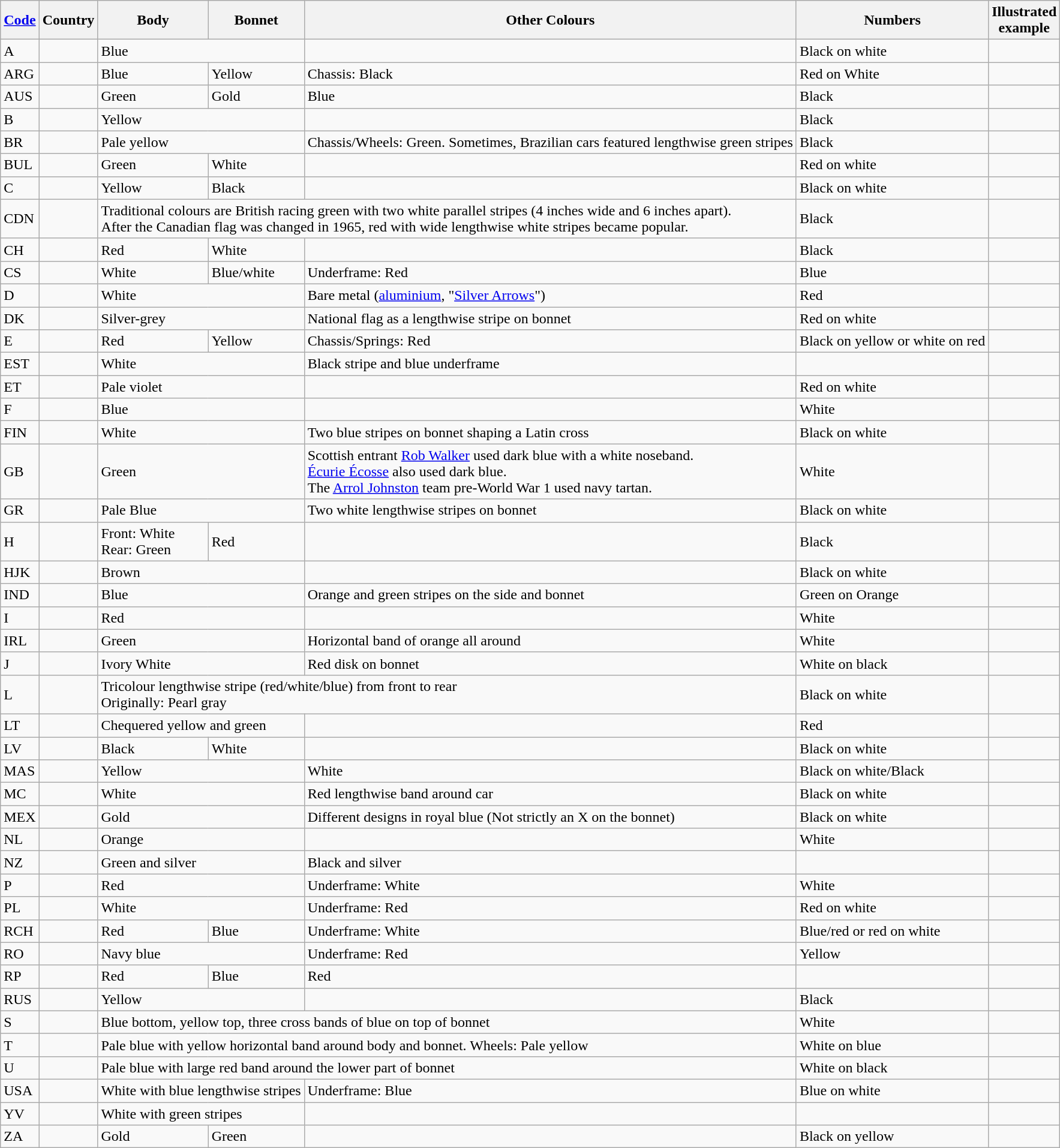<table class=wikitable sortable>
<tr>
<th><a href='#'>Code</a></th>
<th>Country</th>
<th>Body</th>
<th>Bonnet</th>
<th>Other Colours</th>
<th>Numbers</th>
<th>Illustrated<br>example</th>
</tr>
<tr>
<td>A</td>
<td></td>
<td colspan=2>Blue</td>
<td> </td>
<td>Black on white</td>
<td align=center></td>
</tr>
<tr>
<td>ARG</td>
<td></td>
<td>Blue</td>
<td>Yellow</td>
<td>Chassis: Black</td>
<td>Red on White</td>
<td align=center></td>
</tr>
<tr>
<td>AUS</td>
<td></td>
<td>Green</td>
<td>Gold</td>
<td>Blue</td>
<td>Black</td>
<td align=center></td>
</tr>
<tr>
<td>B</td>
<td></td>
<td colspan=2>Yellow</td>
<td> </td>
<td>Black</td>
<td align=center></td>
</tr>
<tr>
<td>BR</td>
<td></td>
<td colspan=2>Pale yellow</td>
<td>Chassis/Wheels: Green. Sometimes, Brazilian cars featured lengthwise green stripes</td>
<td>Black</td>
<td align=center></td>
</tr>
<tr>
<td>BUL</td>
<td></td>
<td>Green</td>
<td>White</td>
<td> </td>
<td>Red on white</td>
<td align=center></td>
</tr>
<tr>
<td>C</td>
<td></td>
<td>Yellow</td>
<td>Black</td>
<td> </td>
<td>Black on white</td>
<td align=center></td>
</tr>
<tr>
<td>CDN</td>
<td></td>
<td colspan=3>Traditional colours are British racing green with two white parallel stripes (4 inches wide and 6 inches apart).<br>After the Canadian flag was changed in 1965, red with wide lengthwise white stripes became popular.</td>
<td>Black</td>
<td align=center></td>
</tr>
<tr>
<td>CH</td>
<td></td>
<td>Red</td>
<td>White</td>
<td> </td>
<td>Black</td>
<td align=center></td>
</tr>
<tr>
<td>CS</td>
<td></td>
<td>White</td>
<td>Blue/white</td>
<td>Underframe: Red</td>
<td>Blue</td>
<td align=center></td>
</tr>
<tr>
<td>D</td>
<td></td>
<td colspan=2>White</td>
<td>Bare metal (<a href='#'>aluminium</a>, "<a href='#'>Silver Arrows</a>")</td>
<td>Red</td>
<td align=center></td>
</tr>
<tr>
<td>DK</td>
<td></td>
<td colspan=2>Silver-grey</td>
<td>National flag as a lengthwise stripe on bonnet</td>
<td>Red on white</td>
<td align=center></td>
</tr>
<tr>
<td>E</td>
<td></td>
<td>Red</td>
<td>Yellow</td>
<td>Chassis/Springs: Red</td>
<td>Black on yellow or white on red</td>
<td align=center></td>
</tr>
<tr>
<td>EST</td>
<td></td>
<td colspan="2">White</td>
<td>Black stripe and blue underframe</td>
<td Black on white></td>
<td></td>
</tr>
<tr>
<td>ET</td>
<td></td>
<td colspan=2>Pale violet</td>
<td> </td>
<td>Red on white</td>
<td align=center></td>
</tr>
<tr>
<td>F</td>
<td></td>
<td colspan=2>Blue</td>
<td> </td>
<td>White</td>
<td align=center></td>
</tr>
<tr>
<td>FIN</td>
<td></td>
<td colspan=2>White</td>
<td>Two blue stripes on bonnet shaping a Latin cross</td>
<td>Black on white</td>
<td align=center></td>
</tr>
<tr>
<td>GB</td>
<td></td>
<td colspan=2>Green</td>
<td>Scottish entrant <a href='#'>Rob Walker</a> used dark blue with a white noseband.<br><a href='#'>Écurie Écosse</a> also used dark blue.<br>The <a href='#'>Arrol Johnston</a> team pre-World War 1 used navy tartan.</td>
<td>White</td>
<td align=center></td>
</tr>
<tr>
<td>GR</td>
<td></td>
<td colspan=2>Pale Blue</td>
<td>Two white lengthwise stripes on bonnet</td>
<td>Black on white</td>
<td align=center></td>
</tr>
<tr>
<td>H</td>
<td></td>
<td>Front: White<br>Rear: Green</td>
<td>Red</td>
<td> </td>
<td>Black</td>
<td align=center></td>
</tr>
<tr>
<td>HJK</td>
<td></td>
<td colspan=2>Brown</td>
<td> </td>
<td>Black on white</td>
<td align=center></td>
</tr>
<tr>
<td>IND</td>
<td></td>
<td colspan=2>Blue</td>
<td>Orange and green stripes on the side and bonnet</td>
<td>Green on Orange</td>
<td align=center></td>
</tr>
<tr>
<td>I</td>
<td></td>
<td colspan=2>Red</td>
<td> </td>
<td>White</td>
<td align=center></td>
</tr>
<tr>
<td>IRL</td>
<td></td>
<td colspan=2>Green</td>
<td>Horizontal band of orange all around</td>
<td>White</td>
<td align=center></td>
</tr>
<tr>
<td>J</td>
<td></td>
<td colspan=2>Ivory White</td>
<td>Red disk on bonnet</td>
<td>White on black</td>
<td align=center></td>
</tr>
<tr>
<td>L</td>
<td></td>
<td colspan=3>Tricolour lengthwise stripe (red/white/blue) from front to rear<br>Originally: Pearl gray</td>
<td>Black on white</td>
<td align=center></td>
</tr>
<tr>
<td>LT</td>
<td></td>
<td colspan="2">Chequered yellow and green</td>
<td></td>
<td>Red</td>
<td></td>
</tr>
<tr>
<td>LV</td>
<td></td>
<td>Black</td>
<td>White</td>
<td></td>
<td>Black on white</td>
<td></td>
</tr>
<tr>
<td>MAS</td>
<td></td>
<td colspan=2>Yellow</td>
<td>White</td>
<td>Black on white/Black</td>
<td align=center></td>
</tr>
<tr>
<td>MC</td>
<td></td>
<td colspan=2>White</td>
<td>Red lengthwise band around car</td>
<td>Black on white</td>
<td align=center></td>
</tr>
<tr>
<td>MEX</td>
<td></td>
<td colspan=2>Gold</td>
<td>Different designs in royal blue (Not strictly an X on the bonnet)</td>
<td>Black on white</td>
<td align=center></td>
</tr>
<tr>
<td>NL</td>
<td></td>
<td colspan=2>Orange</td>
<td> </td>
<td>White</td>
<td align=center></td>
</tr>
<tr>
<td>NZ</td>
<td></td>
<td colspan=2>Green and silver</td>
<td>Black and silver</td>
<td> </td>
<td align=center></td>
</tr>
<tr>
<td>P</td>
<td></td>
<td colspan=2>Red</td>
<td>Underframe: White</td>
<td>White</td>
<td align=center></td>
</tr>
<tr>
<td>PL</td>
<td></td>
<td colspan=2>White</td>
<td>Underframe: Red</td>
<td>Red on white</td>
<td align=center></td>
</tr>
<tr>
<td>RCH</td>
<td></td>
<td>Red</td>
<td>Blue</td>
<td>Underframe: White</td>
<td>Blue/red or red on white</td>
<td align=center></td>
</tr>
<tr>
<td>RO</td>
<td></td>
<td colspan=2>Navy blue</td>
<td>Underframe: Red</td>
<td>Yellow</td>
<td align=center></td>
</tr>
<tr>
<td>RP</td>
<td></td>
<td>Red</td>
<td>Blue</td>
<td>Red</td>
<td></td>
<td></td>
</tr>
<tr>
<td>RUS</td>
<td></td>
<td colspan=2>Yellow</td>
<td></td>
<td>Black</td>
<td align=center></td>
</tr>
<tr>
<td>S</td>
<td></td>
<td colspan=3>Blue bottom, yellow top, three cross bands of blue on top of bonnet</td>
<td>White</td>
<td align=center></td>
</tr>
<tr>
<td>T</td>
<td></td>
<td colspan=3>Pale blue with yellow horizontal band around body and bonnet. Wheels: Pale yellow</td>
<td>White on blue</td>
<td align=center></td>
</tr>
<tr>
<td>U</td>
<td></td>
<td colspan=3>Pale blue with large red band around the lower part of bonnet</td>
<td>White on black</td>
<td align=center></td>
</tr>
<tr>
<td>USA</td>
<td></td>
<td colspan=2>White with blue lengthwise stripes</td>
<td>Underframe: Blue</td>
<td>Blue on white</td>
<td align=center></td>
</tr>
<tr>
<td>YV</td>
<td></td>
<td colspan=2>White with green stripes</td>
<td></td>
<td></td>
<td align="center"></td>
</tr>
<tr>
<td>ZA</td>
<td></td>
<td>Gold</td>
<td>Green</td>
<td> </td>
<td>Black on yellow</td>
<td align=center></td>
</tr>
</table>
